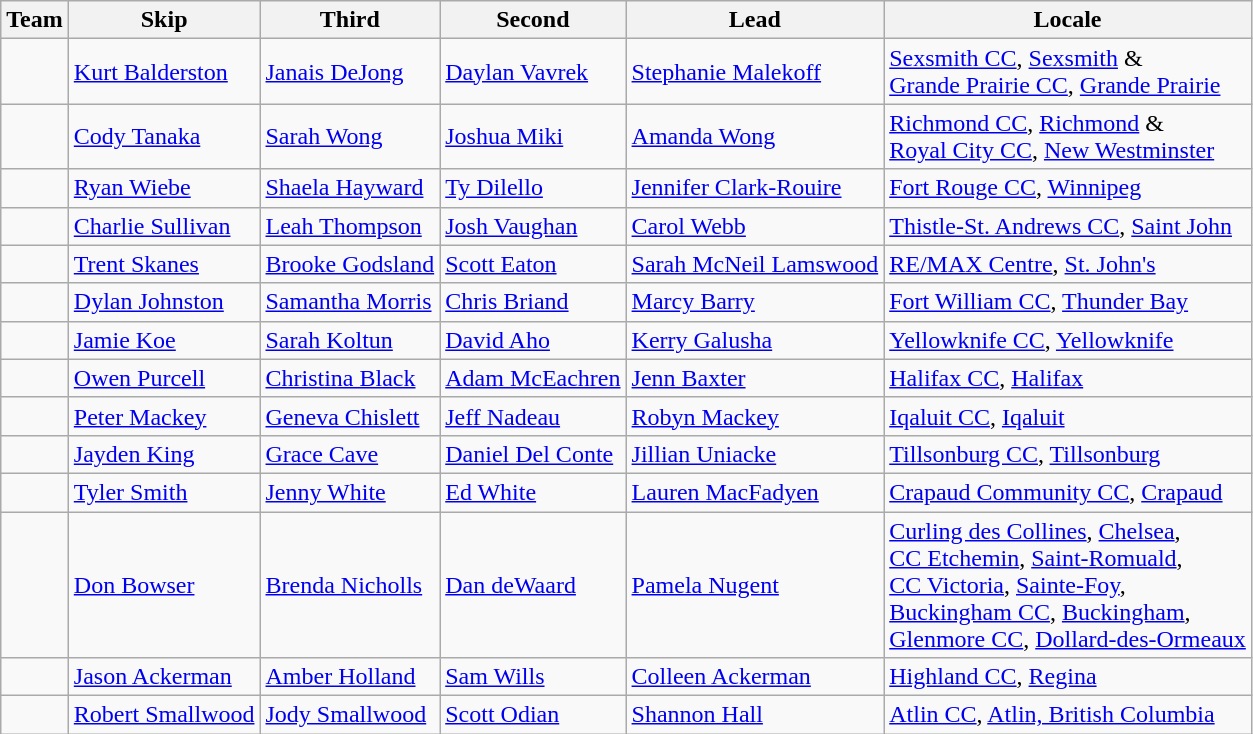<table class="wikitable">
<tr>
<th scope="col">Team</th>
<th scope="col">Skip</th>
<th scope="col">Third</th>
<th scope="col">Second</th>
<th scope="col">Lead</th>
<th scope="col">Locale</th>
</tr>
<tr>
<td></td>
<td><a href='#'>Kurt Balderston</a></td>
<td><a href='#'>Janais DeJong</a></td>
<td><a href='#'>Daylan Vavrek</a></td>
<td><a href='#'>Stephanie Malekoff</a></td>
<td><a href='#'>Sexsmith CC</a>, <a href='#'>Sexsmith</a> & <br> <a href='#'>Grande Prairie CC</a>, <a href='#'>Grande Prairie</a></td>
</tr>
<tr>
<td></td>
<td><a href='#'>Cody Tanaka</a></td>
<td><a href='#'>Sarah Wong</a></td>
<td><a href='#'>Joshua Miki</a></td>
<td><a href='#'>Amanda Wong</a></td>
<td><a href='#'>Richmond CC</a>, <a href='#'>Richmond</a> & <br> <a href='#'>Royal City CC</a>, <a href='#'>New Westminster</a></td>
</tr>
<tr>
<td></td>
<td><a href='#'>Ryan Wiebe</a></td>
<td><a href='#'>Shaela Hayward</a></td>
<td><a href='#'>Ty Dilello</a></td>
<td><a href='#'>Jennifer Clark-Rouire</a></td>
<td><a href='#'>Fort Rouge CC</a>, <a href='#'>Winnipeg</a></td>
</tr>
<tr>
<td></td>
<td><a href='#'>Charlie Sullivan</a></td>
<td><a href='#'>Leah Thompson</a></td>
<td><a href='#'>Josh Vaughan</a></td>
<td><a href='#'>Carol Webb</a></td>
<td><a href='#'>Thistle-St. Andrews CC</a>, <a href='#'>Saint John</a></td>
</tr>
<tr>
<td></td>
<td><a href='#'>Trent Skanes</a></td>
<td><a href='#'>Brooke Godsland</a></td>
<td><a href='#'>Scott Eaton</a></td>
<td><a href='#'>Sarah McNeil Lamswood</a></td>
<td><a href='#'>RE/MAX Centre</a>, <a href='#'>St. John's</a></td>
</tr>
<tr>
<td></td>
<td><a href='#'>Dylan Johnston</a></td>
<td><a href='#'>Samantha Morris</a></td>
<td><a href='#'>Chris Briand</a></td>
<td><a href='#'>Marcy Barry</a></td>
<td><a href='#'>Fort William CC</a>, <a href='#'>Thunder Bay</a></td>
</tr>
<tr>
<td></td>
<td><a href='#'>Jamie Koe</a></td>
<td><a href='#'>Sarah Koltun</a></td>
<td><a href='#'>David Aho</a></td>
<td><a href='#'>Kerry Galusha</a></td>
<td><a href='#'>Yellowknife CC</a>, <a href='#'>Yellowknife</a></td>
</tr>
<tr>
<td></td>
<td><a href='#'>Owen Purcell</a></td>
<td><a href='#'>Christina Black</a></td>
<td><a href='#'>Adam McEachren</a></td>
<td><a href='#'>Jenn Baxter</a></td>
<td><a href='#'>Halifax CC</a>, <a href='#'>Halifax</a></td>
</tr>
<tr>
<td></td>
<td><a href='#'>Peter Mackey</a></td>
<td><a href='#'>Geneva Chislett</a></td>
<td><a href='#'>Jeff Nadeau</a></td>
<td><a href='#'>Robyn Mackey</a></td>
<td><a href='#'>Iqaluit CC</a>, <a href='#'>Iqaluit</a></td>
</tr>
<tr>
<td></td>
<td><a href='#'>Jayden King</a></td>
<td><a href='#'>Grace Cave</a></td>
<td><a href='#'>Daniel Del Conte</a></td>
<td><a href='#'>Jillian Uniacke</a></td>
<td><a href='#'>Tillsonburg CC</a>, <a href='#'>Tillsonburg</a></td>
</tr>
<tr>
<td></td>
<td><a href='#'>Tyler Smith</a></td>
<td><a href='#'>Jenny White</a></td>
<td><a href='#'>Ed White</a></td>
<td><a href='#'>Lauren MacFadyen</a></td>
<td><a href='#'>Crapaud Community CC</a>, <a href='#'>Crapaud</a></td>
</tr>
<tr>
<td></td>
<td><a href='#'>Don Bowser</a></td>
<td><a href='#'>Brenda Nicholls</a></td>
<td><a href='#'>Dan deWaard</a></td>
<td><a href='#'>Pamela Nugent</a></td>
<td><a href='#'>Curling des Collines</a>, <a href='#'>Chelsea</a>, <br> <a href='#'>CC Etchemin</a>, <a href='#'>Saint-Romuald</a>, <br> <a href='#'>CC Victoria</a>, <a href='#'>Sainte-Foy</a>, <br> <a href='#'>Buckingham CC</a>, <a href='#'>Buckingham</a>, <br> <a href='#'>Glenmore CC</a>, <a href='#'>Dollard-des-Ormeaux</a></td>
</tr>
<tr>
<td></td>
<td><a href='#'>Jason Ackerman</a></td>
<td><a href='#'>Amber Holland</a></td>
<td><a href='#'>Sam Wills</a></td>
<td><a href='#'>Colleen Ackerman</a></td>
<td><a href='#'>Highland CC</a>, <a href='#'>Regina</a></td>
</tr>
<tr>
<td></td>
<td><a href='#'>Robert Smallwood</a></td>
<td><a href='#'>Jody Smallwood</a></td>
<td><a href='#'>Scott Odian</a></td>
<td><a href='#'>Shannon Hall</a></td>
<td><a href='#'>Atlin CC</a>, <a href='#'>Atlin, British Columbia</a></td>
</tr>
</table>
